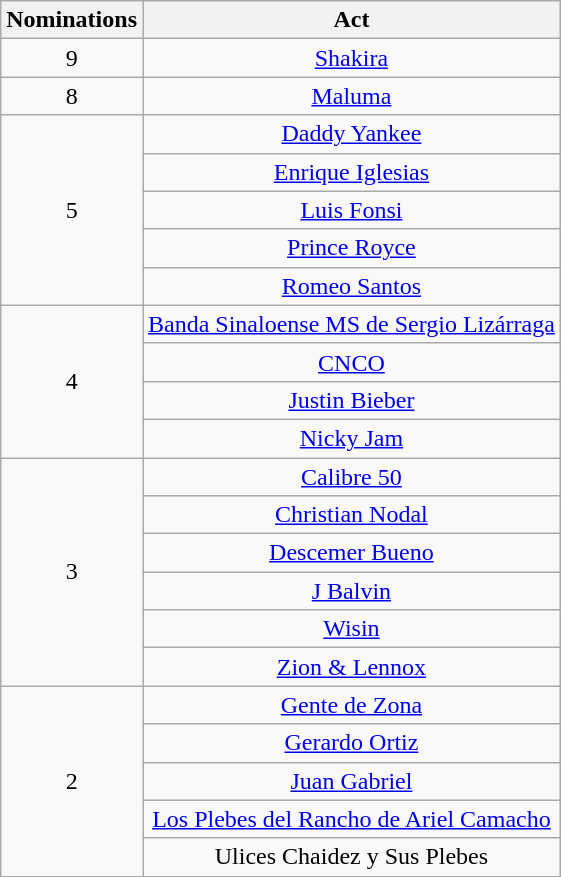<table class="wikitable" rowspan="2" style="text-align:center;">
<tr>
<th scope="col">Nominations</th>
<th scope="col">Act</th>
</tr>
<tr>
<td>9</td>
<td><a href='#'>Shakira</a></td>
</tr>
<tr>
<td>8</td>
<td><a href='#'>Maluma</a></td>
</tr>
<tr>
<td rowspan="5">5</td>
<td><a href='#'>Daddy Yankee</a></td>
</tr>
<tr>
<td><a href='#'>Enrique Iglesias</a></td>
</tr>
<tr>
<td><a href='#'>Luis Fonsi</a></td>
</tr>
<tr>
<td><a href='#'>Prince Royce</a></td>
</tr>
<tr>
<td><a href='#'>Romeo Santos</a></td>
</tr>
<tr>
<td rowspan="4">4</td>
<td><a href='#'>Banda Sinaloense MS de Sergio Lizárraga</a></td>
</tr>
<tr>
<td><a href='#'>CNCO</a></td>
</tr>
<tr>
<td><a href='#'>Justin Bieber</a></td>
</tr>
<tr>
<td><a href='#'>Nicky Jam</a></td>
</tr>
<tr>
<td rowspan="6">3</td>
<td><a href='#'>Calibre 50</a></td>
</tr>
<tr>
<td><a href='#'>Christian Nodal</a></td>
</tr>
<tr>
<td><a href='#'>Descemer Bueno</a></td>
</tr>
<tr>
<td><a href='#'>J Balvin</a></td>
</tr>
<tr>
<td><a href='#'>Wisin</a></td>
</tr>
<tr>
<td><a href='#'>Zion & Lennox</a></td>
</tr>
<tr>
<td rowspan="5">2</td>
<td><a href='#'>Gente de Zona</a></td>
</tr>
<tr>
<td><a href='#'>Gerardo Ortiz</a></td>
</tr>
<tr>
<td><a href='#'>Juan Gabriel</a></td>
</tr>
<tr>
<td><a href='#'>Los Plebes del Rancho de Ariel Camacho</a></td>
</tr>
<tr>
<td>Ulices Chaidez y Sus Plebes</td>
</tr>
</table>
